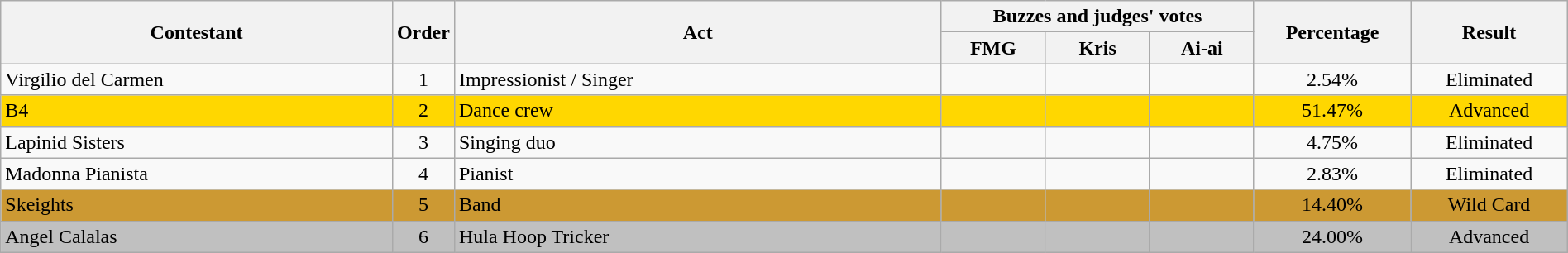<table class="wikitable" style="text-align:center; width:100%;">
<tr>
<th rowspan="2" style="width:25%;">Contestant</th>
<th rowspan="2" style="width:03%;">Order</th>
<th rowspan="2">Act</th>
<th colspan="3" style="width:20%;">Buzzes and judges' votes</th>
<th rowspan="2" style="width:10%;">Percentage</th>
<th rowspan="2" style="width:10%;">Result</th>
</tr>
<tr>
<th style="width:06.66%;">FMG</th>
<th style="width:06.66%;">Kris</th>
<th style="width:06.66%;">Ai-ai</th>
</tr>
<tr>
<td scope="row" style="text-align:left;">Virgilio del Carmen</td>
<td>1</td>
<td scope="row" style="text-align:left;">Impressionist / Singer</td>
<td></td>
<td></td>
<td></td>
<td>2.54%</td>
<td>Eliminated</td>
</tr>
<tr bgcolor="gold">
<td scope="row" style="text-align:left;">B4</td>
<td>2</td>
<td scope="row" style="text-align:left;">Dance crew</td>
<td></td>
<td></td>
<td></td>
<td>51.47%</td>
<td>Advanced</td>
</tr>
<tr>
<td scope="row" style="text-align:left;">Lapinid Sisters</td>
<td>3</td>
<td scope="row" style="text-align:left;">Singing duo</td>
<td></td>
<td></td>
<td></td>
<td>4.75%</td>
<td>Eliminated</td>
</tr>
<tr>
<td scope="row" style="text-align:left;">Madonna Pianista</td>
<td>4</td>
<td scope="row" style="text-align:left;">Pianist</td>
<td></td>
<td></td>
<td></td>
<td>2.83%</td>
<td>Eliminated</td>
</tr>
<tr bgcolor="#CC9933">
<td scope="row" style="text-align:left;">Skeights</td>
<td>5</td>
<td scope="row" style="text-align:left;">Band</td>
<td></td>
<td></td>
<td></td>
<td>14.40%</td>
<td>Wild Card</td>
</tr>
<tr bgcolor="silver">
<td scope="row" style="text-align:left;">Angel Calalas</td>
<td>6</td>
<td scope="row" style="text-align:left;">Hula Hoop Tricker</td>
<td></td>
<td></td>
<td></td>
<td>24.00%</td>
<td>Advanced</td>
</tr>
</table>
